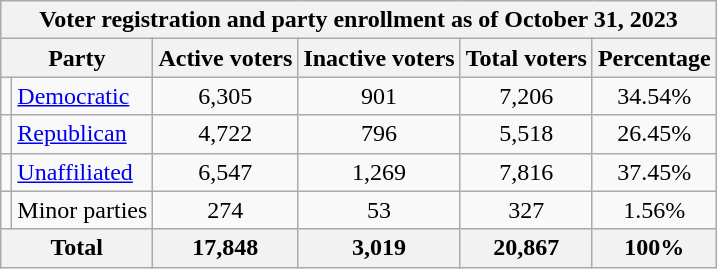<table class=wikitable>
<tr>
<th colspan = 6>Voter registration and party enrollment as of October 31, 2023</th>
</tr>
<tr>
<th colspan = 2>Party</th>
<th>Active voters</th>
<th>Inactive voters</th>
<th>Total voters</th>
<th>Percentage</th>
</tr>
<tr>
<td></td>
<td><a href='#'>Democratic</a></td>
<td align = center>6,305</td>
<td align = center>901</td>
<td align = center>7,206</td>
<td align = center>34.54%</td>
</tr>
<tr>
<td></td>
<td><a href='#'>Republican</a></td>
<td align = center>4,722</td>
<td align = center>796</td>
<td align = center>5,518</td>
<td align = center>26.45%</td>
</tr>
<tr>
<td></td>
<td><a href='#'>Unaffiliated</a></td>
<td align = center>6,547</td>
<td align = center>1,269</td>
<td align = center>7,816</td>
<td align = center>37.45%</td>
</tr>
<tr>
<td></td>
<td>Minor parties</td>
<td align = center>274</td>
<td align = center>53</td>
<td align = center>327</td>
<td align = center>1.56%</td>
</tr>
<tr>
<th colspan = 2>Total</th>
<th align = center>17,848</th>
<th align = center>3,019</th>
<th align = center>20,867</th>
<th align = center>100%</th>
</tr>
</table>
